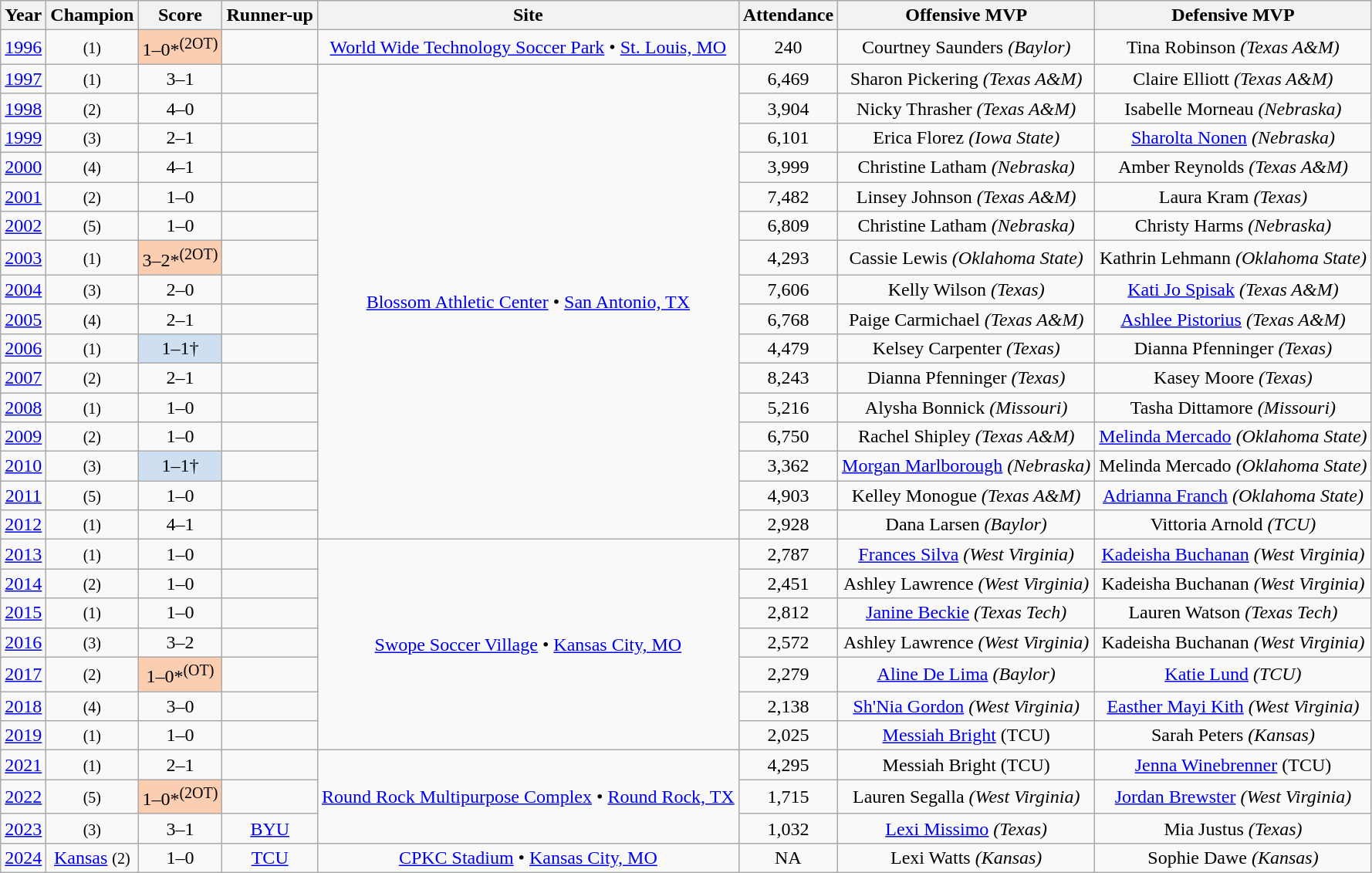<table class="wikitable sortable" style="text-align:center;">
<tr>
<th>Year</th>
<th>Champion</th>
<th>Score</th>
<th>Runner-up</th>
<th>Site</th>
<th>Attendance</th>
<th>Offensive MVP</th>
<th>Defensive MVP</th>
</tr>
<tr>
<td><a href='#'>1996</a></td>
<td><strong></strong> <small>(1)</small></td>
<td style="background-color:#FBCEB1">1–0*<sup>(2OT)</sup></td>
<td></td>
<td><a href='#'>World Wide Technology Soccer Park</a> • <a href='#'>St. Louis, MO</a></td>
<td>240</td>
<td>Courtney Saunders <em>(Baylor)</em></td>
<td>Tina Robinson <em>(Texas A&M)</em></td>
</tr>
<tr>
<td><a href='#'>1997</a></td>
<td><strong></strong> <small>(1)</small></td>
<td>3–1</td>
<td></td>
<td rowspan="16"><a href='#'>Blossom Athletic Center</a> • <a href='#'>San Antonio, TX</a></td>
<td>6,469</td>
<td>Sharon Pickering <em>(Texas A&M)</em></td>
<td>Claire Elliott <em>(Texas A&M)</em></td>
</tr>
<tr>
<td><a href='#'>1998</a></td>
<td> <small>(2)</small></td>
<td>4–0</td>
<td></td>
<td>3,904</td>
<td>Nicky Thrasher <em>(Texas A&M)</em></td>
<td>Isabelle Morneau <em>(Nebraska)</em></td>
</tr>
<tr>
<td><a href='#'>1999</a></td>
<td><strong></strong> <small>(3)</small></td>
<td>2–1</td>
<td></td>
<td>6,101</td>
<td>Erica Florez <em>(Iowa State)</em></td>
<td><a href='#'>Sharolta Nonen</a> <em>(Nebraska)</em></td>
</tr>
<tr>
<td><a href='#'>2000</a></td>
<td><strong></strong> <small>(4)</small></td>
<td>4–1</td>
<td></td>
<td>3,999</td>
<td>Christine Latham <em>(Nebraska)</em></td>
<td>Amber Reynolds <em>(Texas A&M)</em></td>
</tr>
<tr>
<td><a href='#'>2001</a></td>
<td> <small>(2)</small></td>
<td>1–0</td>
<td></td>
<td>7,482</td>
<td>Linsey Johnson <em>(Texas A&M)</em></td>
<td>Laura Kram <em>(Texas)</em></td>
</tr>
<tr>
<td><a href='#'>2002</a></td>
<td> <small>(5)</small></td>
<td>1–0</td>
<td></td>
<td>6,809</td>
<td>Christine Latham <em>(Nebraska)</em></td>
<td>Christy Harms <em>(Nebraska)</em></td>
</tr>
<tr>
<td><a href='#'>2003</a></td>
<td> <small>(1)</small></td>
<td style="background-color:#FBCEB1">3–2*<sup>(2OT)</sup></td>
<td></td>
<td>4,293</td>
<td>Cassie Lewis <em>(Oklahoma State)</em></td>
<td>Kathrin Lehmann <em>(Oklahoma State)</em></td>
</tr>
<tr>
<td><a href='#'>2004</a></td>
<td> <small>(3)</small></td>
<td>2–0</td>
<td></td>
<td>7,606</td>
<td>Kelly Wilson <em>(Texas)</em></td>
<td><a href='#'>Kati Jo Spisak</a> <em>(Texas A&M)</em></td>
</tr>
<tr>
<td><a href='#'>2005</a></td>
<td><strong></strong> <small>(4)</small></td>
<td>2–1</td>
<td></td>
<td>6,768</td>
<td>Paige Carmichael <em>(Texas A&M)</em></td>
<td><a href='#'>Ashlee Pistorius</a> <em>(Texas A&M)</em></td>
</tr>
<tr>
<td><a href='#'>2006</a></td>
<td> <small>(1)</small></td>
<td style="background-color:#cedff2">1–1†<br></td>
<td></td>
<td>4,479</td>
<td>Kelsey Carpenter <em>(Texas)</em></td>
<td>Dianna Pfenninger <em>(Texas)</em></td>
</tr>
<tr>
<td><a href='#'>2007</a></td>
<td> <small>(2)</small></td>
<td>2–1</td>
<td></td>
<td>8,243</td>
<td>Dianna Pfenninger <em>(Texas)</em></td>
<td>Kasey Moore <em>(Texas)</em></td>
</tr>
<tr>
<td><a href='#'>2008</a></td>
<td> <small>(1)</small></td>
<td>1–0</td>
<td></td>
<td>5,216</td>
<td>Alysha Bonnick <em>(Missouri)</em></td>
<td>Tasha Dittamore <em>(Missouri)</em></td>
</tr>
<tr>
<td><a href='#'>2009</a></td>
<td> <small>(2)</small></td>
<td>1–0</td>
<td></td>
<td>6,750</td>
<td>Rachel Shipley <em>(Texas A&M)</em></td>
<td><a href='#'>Melinda Mercado</a> <em>(Oklahoma State)</em></td>
</tr>
<tr>
<td><a href='#'>2010</a></td>
<td> <small>(3)</small></td>
<td style="background-color:#cedff2">1–1†<br></td>
<td></td>
<td>3,362</td>
<td><a href='#'>Morgan Marlborough</a> <em>(Nebraska)</em></td>
<td>Melinda Mercado <em>(Oklahoma State)</em></td>
</tr>
<tr>
<td><a href='#'>2011</a></td>
<td> <small>(5)</small></td>
<td>1–0</td>
<td></td>
<td>4,903</td>
<td>Kelley Monogue <em>(Texas A&M)</em></td>
<td><a href='#'>Adrianna Franch</a> <em>(Oklahoma State)</em></td>
</tr>
<tr>
<td><a href='#'>2012</a></td>
<td> <small>(1)</small></td>
<td>4–1</td>
<td></td>
<td>2,928</td>
<td>Dana Larsen <em>(Baylor)</em></td>
<td>Vittoria Arnold <em>(TCU)</em></td>
</tr>
<tr>
<td><a href='#'>2013</a></td>
<td><strong></strong> <small>(1)</small></td>
<td>1–0</td>
<td></td>
<td rowspan="7"><a href='#'>Swope Soccer Village</a> • <a href='#'>Kansas City, MO</a></td>
<td>2,787</td>
<td><a href='#'>Frances Silva</a> <em>(West Virginia)</em></td>
<td><a href='#'>Kadeisha Buchanan</a> <em>(West Virginia)</em></td>
</tr>
<tr>
<td><a href='#'>2014</a></td>
<td><strong></strong> <small>(2)</small></td>
<td>1–0</td>
<td></td>
<td>2,451</td>
<td>Ashley Lawrence <em>(West Virginia)</em></td>
<td>Kadeisha Buchanan <em>(West Virginia)</em></td>
</tr>
<tr>
<td><a href='#'>2015</a></td>
<td> <small>(1)</small></td>
<td>1–0</td>
<td></td>
<td>2,812</td>
<td><a href='#'>Janine Beckie</a> <em>(Texas Tech)</em></td>
<td>Lauren Watson <em>(Texas Tech)</em></td>
</tr>
<tr>
<td><a href='#'>2016</a></td>
<td><strong></strong> <small>(3)</small></td>
<td>3–2</td>
<td></td>
<td>2,572</td>
<td>Ashley Lawrence <em>(West Virginia)</em></td>
<td>Kadeisha Buchanan <em>(West Virginia)</em></td>
</tr>
<tr>
<td><a href='#'>2017</a></td>
<td> <small>(2)</small></td>
<td style="background-color:#FBCEB1">1–0*<sup>(OT)</sup></td>
<td></td>
<td>2,279</td>
<td><a href='#'>Aline De Lima</a> <em>(Baylor)</em></td>
<td><a href='#'>Katie Lund</a> <em>(TCU)</em></td>
</tr>
<tr>
<td><a href='#'>2018</a></td>
<td> <small>(4)</small></td>
<td>3–0</td>
<td></td>
<td>2,138</td>
<td><a href='#'>Sh'Nia Gordon</a> <em>(West Virginia)</em></td>
<td><a href='#'>Easther Mayi Kith</a> <em>(West Virginia)</em></td>
</tr>
<tr>
<td><a href='#'>2019</a></td>
<td> <small>(1)</small></td>
<td>1–0</td>
<td></td>
<td>2,025</td>
<td><a href='#'>Messiah Bright</a> (TCU)</td>
<td>Sarah Peters <em>(Kansas)</em></td>
</tr>
<tr>
<td><a href='#'>2021</a></td>
<td><strong></strong> <small>(1)</small></td>
<td>2–1</td>
<td></td>
<td rowspan="3"><a href='#'>Round Rock Multipurpose Complex</a> • <a href='#'>Round Rock, TX</a></td>
<td>4,295</td>
<td>Messiah Bright (TCU)</td>
<td><a href='#'>Jenna Winebrenner</a> (TCU)</td>
</tr>
<tr>
<td><a href='#'>2022</a></td>
<td> <small>(5)</small></td>
<td style="background-color:#FBCEB1">1–0*<sup>(2OT)</sup></td>
<td></td>
<td>1,715</td>
<td>Lauren Segalla <em>(West Virginia)</em></td>
<td><a href='#'>Jordan Brewster</a> <em>(West Virginia)</em></td>
</tr>
<tr>
<td><a href='#'>2023</a></td>
<td> <small>(3)</small></td>
<td>3–1</td>
<td><a href='#'>BYU</a></td>
<td>1,032</td>
<td><a href='#'>Lexi Missimo</a> <em>(Texas)</em></td>
<td>Mia Justus <em>(Texas)</em></td>
</tr>
<tr>
<td><a href='#'>2024</a></td>
<td><a href='#'>Kansas</a> <small>(2)</small></td>
<td>1–0</td>
<td><a href='#'>TCU</a></td>
<td><a href='#'>CPKC Stadium</a> • <a href='#'>Kansas City, MO</a></td>
<td>NA</td>
<td>Lexi Watts <em>(Kansas)</em></td>
<td>Sophie Dawe <em>(Kansas)</em></td>
</tr>
</table>
